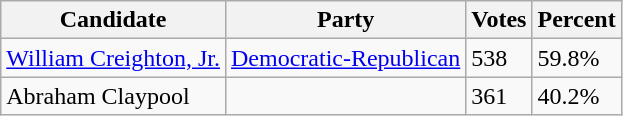<table class=wikitable>
<tr>
<th>Candidate</th>
<th>Party</th>
<th>Votes</th>
<th>Percent</th>
</tr>
<tr>
<td><a href='#'>William Creighton, Jr.</a></td>
<td><a href='#'>Democratic-Republican</a></td>
<td>538</td>
<td>59.8%</td>
</tr>
<tr>
<td>Abraham Claypool</td>
<td></td>
<td>361</td>
<td>40.2%</td>
</tr>
</table>
